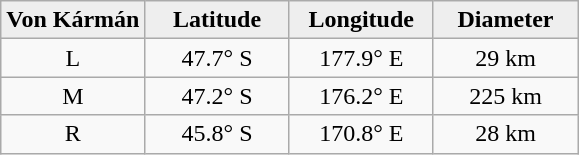<table class="wikitable">
<tr>
<th width="25%" style="background:#eeeeee;">Von Kármán</th>
<th width="25%" style="background:#eeeeee;">Latitude</th>
<th width="25%" style="background:#eeeeee;">Longitude</th>
<th width="25%" style="background:#eeeeee;">Diameter</th>
</tr>
<tr>
<td align="center">L</td>
<td align="center">47.7° S</td>
<td align="center">177.9° E</td>
<td align="center">29 km</td>
</tr>
<tr>
<td align="center">M</td>
<td align="center">47.2° S</td>
<td align="center">176.2° E</td>
<td align="center">225 km</td>
</tr>
<tr>
<td align="center">R</td>
<td align="center">45.8° S</td>
<td align="center">170.8° E</td>
<td align="center">28 km</td>
</tr>
</table>
